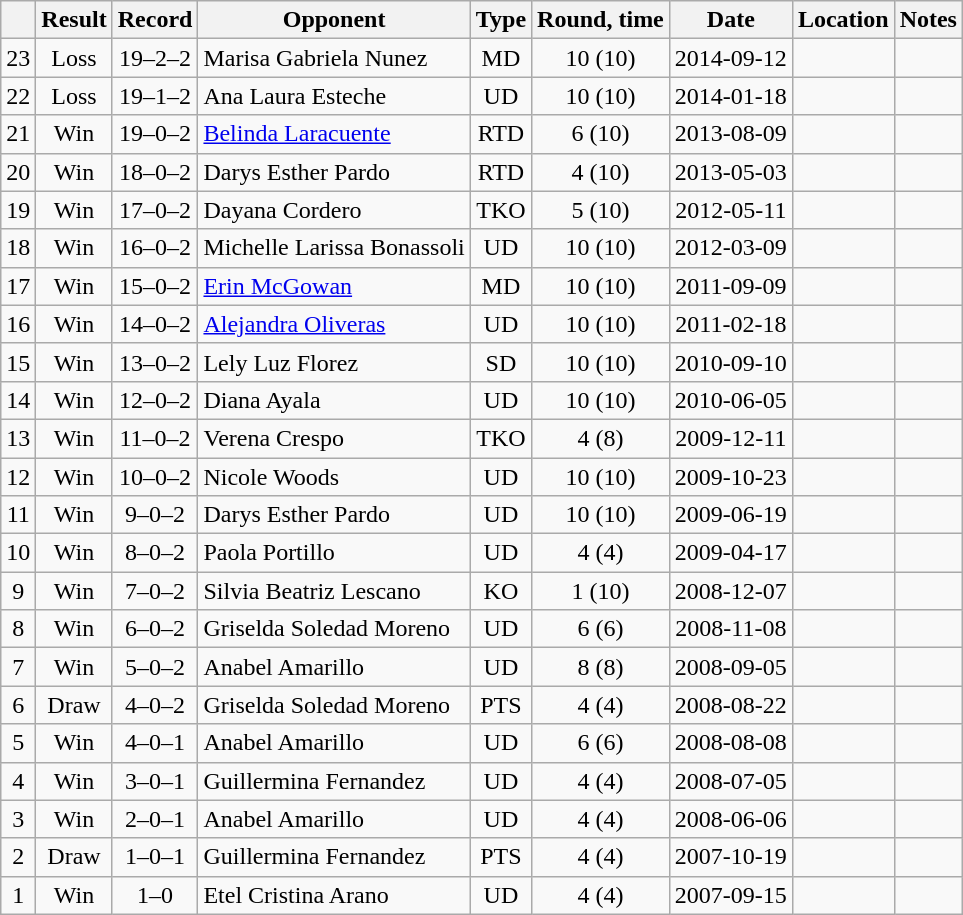<table class=wikitable style=text-align:center>
<tr>
<th></th>
<th>Result</th>
<th>Record</th>
<th>Opponent</th>
<th>Type</th>
<th>Round, time</th>
<th>Date</th>
<th>Location</th>
<th>Notes</th>
</tr>
<tr>
<td>23</td>
<td>Loss</td>
<td>19–2–2</td>
<td align=left>Marisa Gabriela Nunez</td>
<td>MD</td>
<td>10 (10)</td>
<td>2014-09-12</td>
<td align=left></td>
<td align=left></td>
</tr>
<tr>
<td>22</td>
<td>Loss</td>
<td>19–1–2</td>
<td align=left>Ana Laura Esteche</td>
<td>UD</td>
<td>10 (10)</td>
<td>2014-01-18</td>
<td align=left></td>
<td align=left></td>
</tr>
<tr>
<td>21</td>
<td>Win</td>
<td>19–0–2</td>
<td align=left><a href='#'>Belinda Laracuente</a></td>
<td>RTD</td>
<td>6 (10)</td>
<td>2013-08-09</td>
<td align=left></td>
<td align=left></td>
</tr>
<tr>
<td>20</td>
<td>Win</td>
<td>18–0–2</td>
<td align=left>Darys Esther Pardo</td>
<td>RTD</td>
<td>4 (10)</td>
<td>2013-05-03</td>
<td align=left></td>
<td align=left></td>
</tr>
<tr>
<td>19</td>
<td>Win</td>
<td>17–0–2</td>
<td align=left>Dayana Cordero</td>
<td>TKO</td>
<td>5 (10)</td>
<td>2012-05-11</td>
<td align=left></td>
<td align=left></td>
</tr>
<tr>
<td>18</td>
<td>Win</td>
<td>16–0–2</td>
<td align=left>Michelle Larissa Bonassoli</td>
<td>UD</td>
<td>10 (10)</td>
<td>2012-03-09</td>
<td align=left></td>
<td align=left></td>
</tr>
<tr>
<td>17</td>
<td>Win</td>
<td>15–0–2</td>
<td align=left><a href='#'>Erin McGowan</a></td>
<td>MD</td>
<td>10 (10)</td>
<td>2011-09-09</td>
<td align=left></td>
<td align=left></td>
</tr>
<tr>
<td>16</td>
<td>Win</td>
<td>14–0–2</td>
<td align=left><a href='#'>Alejandra Oliveras</a></td>
<td>UD</td>
<td>10 (10)</td>
<td>2011-02-18</td>
<td align=left></td>
<td align=left></td>
</tr>
<tr>
<td>15</td>
<td>Win</td>
<td>13–0–2</td>
<td align=left>Lely Luz Florez</td>
<td>SD</td>
<td>10 (10)</td>
<td>2010-09-10</td>
<td align=left></td>
<td align=left></td>
</tr>
<tr>
<td>14</td>
<td>Win</td>
<td>12–0–2</td>
<td align=left>Diana Ayala</td>
<td>UD</td>
<td>10 (10)</td>
<td>2010-06-05</td>
<td align=left></td>
<td align=left></td>
</tr>
<tr>
<td>13</td>
<td>Win</td>
<td>11–0–2</td>
<td align=left>Verena Crespo</td>
<td>TKO</td>
<td>4 (8)</td>
<td>2009-12-11</td>
<td align=left></td>
<td align=left></td>
</tr>
<tr>
<td>12</td>
<td>Win</td>
<td>10–0–2</td>
<td align=left>Nicole Woods</td>
<td>UD</td>
<td>10 (10)</td>
<td>2009-10-23</td>
<td align=left></td>
<td align=left></td>
</tr>
<tr>
<td>11</td>
<td>Win</td>
<td>9–0–2</td>
<td align=left>Darys Esther Pardo</td>
<td>UD</td>
<td>10 (10)</td>
<td>2009-06-19</td>
<td align=left></td>
<td align=left></td>
</tr>
<tr>
<td>10</td>
<td>Win</td>
<td>8–0–2</td>
<td align=left>Paola Portillo</td>
<td>UD</td>
<td>4 (4)</td>
<td>2009-04-17</td>
<td align=left></td>
<td align=left></td>
</tr>
<tr>
<td>9</td>
<td>Win</td>
<td>7–0–2</td>
<td align=left>Silvia Beatriz Lescano</td>
<td>KO</td>
<td>1 (10)</td>
<td>2008-12-07</td>
<td align=left></td>
<td align=left></td>
</tr>
<tr>
<td>8</td>
<td>Win</td>
<td>6–0–2</td>
<td align=left>Griselda Soledad Moreno</td>
<td>UD</td>
<td>6 (6)</td>
<td>2008-11-08</td>
<td align=left></td>
<td align=left></td>
</tr>
<tr>
<td>7</td>
<td>Win</td>
<td>5–0–2</td>
<td align=left>Anabel Amarillo</td>
<td>UD</td>
<td>8 (8)</td>
<td>2008-09-05</td>
<td align=left></td>
<td align=left></td>
</tr>
<tr>
<td>6</td>
<td>Draw</td>
<td>4–0–2</td>
<td align=left>Griselda Soledad Moreno</td>
<td>PTS</td>
<td>4 (4)</td>
<td>2008-08-22</td>
<td align=left></td>
<td align=left></td>
</tr>
<tr>
<td>5</td>
<td>Win</td>
<td>4–0–1</td>
<td align=left>Anabel Amarillo</td>
<td>UD</td>
<td>6 (6)</td>
<td>2008-08-08</td>
<td align=left></td>
<td align=left></td>
</tr>
<tr>
<td>4</td>
<td>Win</td>
<td>3–0–1</td>
<td align=left>Guillermina Fernandez</td>
<td>UD</td>
<td>4 (4)</td>
<td>2008-07-05</td>
<td align=left></td>
<td align=left></td>
</tr>
<tr>
<td>3</td>
<td>Win</td>
<td>2–0–1</td>
<td align=left>Anabel Amarillo</td>
<td>UD</td>
<td>4 (4)</td>
<td>2008-06-06</td>
<td align=left></td>
<td align=left></td>
</tr>
<tr>
<td>2</td>
<td>Draw</td>
<td>1–0–1</td>
<td align=left>Guillermina Fernandez</td>
<td>PTS</td>
<td>4 (4)</td>
<td>2007-10-19</td>
<td align=left></td>
<td align=left></td>
</tr>
<tr>
<td>1</td>
<td>Win</td>
<td>1–0</td>
<td align=left>Etel Cristina Arano</td>
<td>UD</td>
<td>4 (4)</td>
<td>2007-09-15</td>
<td align=left></td>
<td align=left></td>
</tr>
</table>
